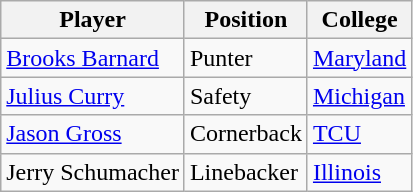<table class="wikitable">
<tr>
<th>Player</th>
<th>Position</th>
<th>College</th>
</tr>
<tr>
<td><a href='#'>Brooks Barnard</a></td>
<td>Punter</td>
<td><a href='#'>Maryland</a></td>
</tr>
<tr>
<td><a href='#'>Julius Curry</a></td>
<td>Safety</td>
<td><a href='#'>Michigan</a></td>
</tr>
<tr>
<td><a href='#'>Jason Gross</a></td>
<td>Cornerback</td>
<td><a href='#'>TCU</a></td>
</tr>
<tr>
<td>Jerry Schumacher</td>
<td>Linebacker</td>
<td><a href='#'>Illinois</a></td>
</tr>
</table>
